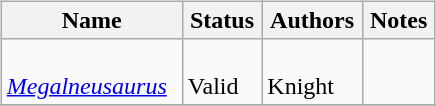<table border="0" style="background:transparent;" style="width: 100%;">
<tr>
<th width="90%"></th>
<th width="5%"></th>
<th width="5%"></th>
</tr>
<tr>
<td style="border:0px" valign="top"><br><table class="wikitable sortable" align="center" width="100%">
<tr>
<th>Name</th>
<th>Status</th>
<th colspan="2">Authors</th>
<th>Notes</th>
</tr>
<tr>
<td><br><em><a href='#'>Megalneusaurus</a></em></td>
<td><br>Valid</td>
<td style="border-right:0px" valign="top"><br>Knight</td>
<td style="border-left:0px" valign="top"></td>
<td></td>
</tr>
<tr>
</tr>
</table>
</td>
<td style="border:0px" valign="top"></td>
<td style="border:0px" valign="top"><br><table border="0" style= height:"100%" align="right" style="background:transparent;">
<tr style="height:1px">
<td><br></td>
</tr>
<tr style="height:30px">
<td></td>
</tr>
</table>
</td>
</tr>
<tr>
</tr>
</table>
